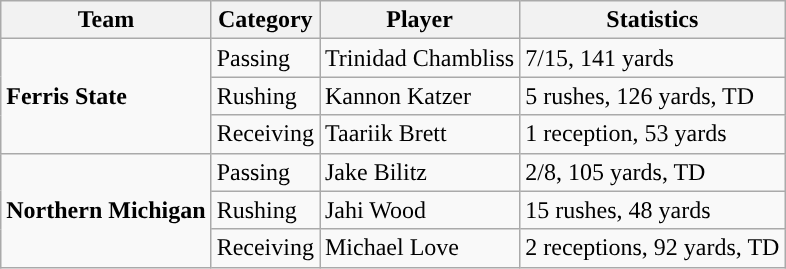<table class="wikitable" style="float: left;">
<tr>
<th>Team</th>
<th>Category</th>
<th>Player</th>
<th>Statistics</th>
</tr>
<tr>
<td rowspan=3><strong>Ferris State</strong></td>
<td>Passing</td>
<td>Trinidad Chambliss</td>
<td>7/15, 141 yards</td>
</tr>
<tr>
<td>Rushing</td>
<td>Kannon Katzer</td>
<td>5 rushes, 126 yards, TD</td>
</tr>
<tr>
<td>Receiving</td>
<td>Taariik Brett</td>
<td>1 reception, 53 yards</td>
</tr>
<tr>
<td rowspan=3><strong>Northern Michigan</strong></td>
<td>Passing</td>
<td>Jake Bilitz</td>
<td>2/8, 105 yards, TD</td>
</tr>
<tr>
<td>Rushing</td>
<td>Jahi Wood</td>
<td>15 rushes, 48 yards</td>
</tr>
<tr>
<td>Receiving</td>
<td>Michael Love</td>
<td>2 receptions, 92 yards, TD</td>
</tr>
</table>
